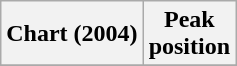<table class="wikitable plainrowheaders" style="text-align:center">
<tr>
<th scope="col">Chart (2004)</th>
<th scope="col">Peak<br> position</th>
</tr>
<tr>
</tr>
</table>
